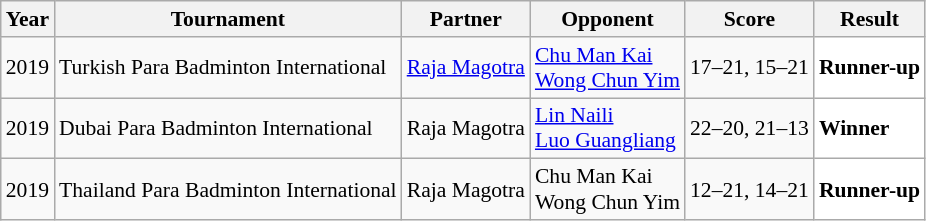<table class="sortable wikitable" style="font-size: 90%;">
<tr>
<th>Year</th>
<th>Tournament</th>
<th>Partner</th>
<th>Opponent</th>
<th>Score</th>
<th>Result</th>
</tr>
<tr>
<td align="center">2019</td>
<td align="left">Turkish Para Badminton International</td>
<td> <a href='#'>Raja Magotra</a></td>
<td align="left"> <a href='#'>Chu Man Kai</a><br> <a href='#'>Wong Chun Yim</a></td>
<td align="left">17–21, 15–21</td>
<td style="text-align:left; background:white"> <strong>Runner-up</strong></td>
</tr>
<tr>
<td align="center">2019</td>
<td align="left">Dubai Para Badminton International</td>
<td> Raja Magotra</td>
<td align="left"> <a href='#'>Lin Naili</a><br> <a href='#'>Luo Guangliang</a></td>
<td align="left">22–20, 21–13</td>
<td style="text-align:left; background:white"> <strong>Winner</strong></td>
</tr>
<tr>
<td align="center">2019</td>
<td align="left">Thailand Para Badminton International</td>
<td> Raja Magotra</td>
<td align="left"> Chu Man Kai<br> Wong Chun Yim</td>
<td align="left">12–21, 14–21</td>
<td style="text-align:left; background:white"> <strong>Runner-up</strong></td>
</tr>
</table>
